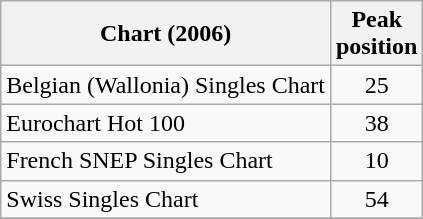<table class="wikitable sortable">
<tr>
<th>Chart (2006)</th>
<th>Peak<br>position</th>
</tr>
<tr>
<td>Belgian (Wallonia) Singles Chart</td>
<td align="center">25</td>
</tr>
<tr>
<td>Eurochart Hot 100</td>
<td align="center">38</td>
</tr>
<tr>
<td>French SNEP Singles Chart</td>
<td align="center">10</td>
</tr>
<tr>
<td>Swiss Singles Chart</td>
<td align="center">54</td>
</tr>
<tr>
</tr>
</table>
